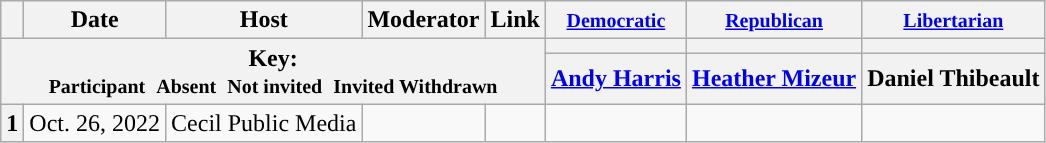<table class="wikitable" style="text-align:center;">
<tr>
<th scope="col"></th>
<th scope="col">Date</th>
<th scope="col">Host</th>
<th scope="col">Moderator</th>
<th scope="col">Link</th>
<th scope="col"><small><a href='#'>Democratic</a></small></th>
<th scope="col"><small><a href='#'>Republican</a></small></th>
<th scope="col"><small><a href='#'>Libertarian</a></small></th>
</tr>
<tr>
<th colspan="5" rowspan="2">Key:<br> <small>Participant </small>  <small>Absent </small>  <small>Not invited </small>  <small>Invited  Withdrawn</small></th>
<th scope="col" style="background:"></th>
<th scope="col" style="background:"></th>
<th scope="col" style="background:"></th>
</tr>
<tr>
<th scope="col"><a href='#'>Andy Harris</a></th>
<th scope="col"><a href='#'>Heather Mizeur</a></th>
<th scope="col">Daniel Thibeault</th>
</tr>
<tr>
<th>1</th>
<td style="white-space:nowrap;">Oct. 26, 2022</td>
<td style="white-space:nowrap;">Cecil Public Media</td>
<td style="white-space:nowrap;"></td>
<td style="white-space:nowrap;"></td>
<td></td>
<td></td>
<td></td>
</tr>
</table>
